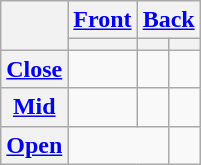<table class="wikitable" style=text-align:center>
<tr>
<th rowspan=2></th>
<th><a href='#'>Front</a></th>
<th colspan=2><a href='#'>Back</a></th>
</tr>
<tr>
<th></th>
<th></th>
<th></th>
</tr>
<tr>
<th><a href='#'>Close</a></th>
<td></td>
<td></td>
<td></td>
</tr>
<tr>
<th><a href='#'>Mid</a></th>
<td></td>
<td></td>
<td></td>
</tr>
<tr>
<th><a href='#'>Open</a></th>
<td colspan=2></td>
<td></td>
</tr>
</table>
